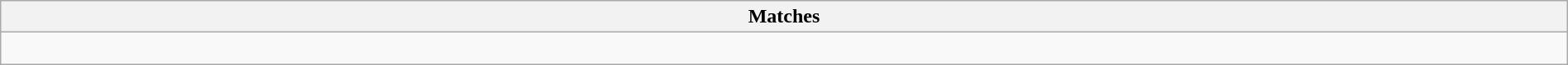<table class="wikitable collapsible collapsed" style="width:100%;">
<tr>
<th>Matches</th>
</tr>
<tr>
<td><br></td>
</tr>
</table>
